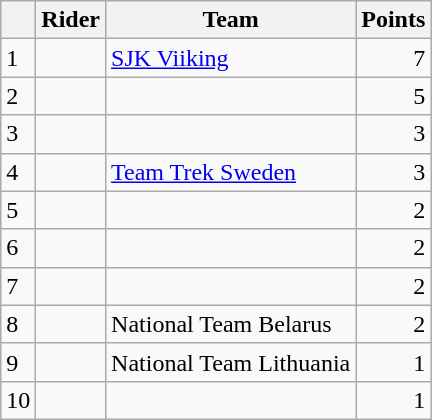<table class="wikitable">
<tr>
<th></th>
<th>Rider</th>
<th>Team</th>
<th>Points</th>
</tr>
<tr>
<td>1</td>
<td> </td>
<td><a href='#'>SJK Viiking</a></td>
<td align=right>7</td>
</tr>
<tr>
<td>2</td>
<td></td>
<td></td>
<td align="right">5</td>
</tr>
<tr>
<td>3</td>
<td></td>
<td></td>
<td align="right">3</td>
</tr>
<tr>
<td>4</td>
<td></td>
<td><a href='#'>Team Trek Sweden</a></td>
<td align="right">3</td>
</tr>
<tr>
<td>5</td>
<td></td>
<td></td>
<td align="right">2</td>
</tr>
<tr>
<td>6</td>
<td></td>
<td></td>
<td align="right">2</td>
</tr>
<tr>
<td>7</td>
<td></td>
<td></td>
<td align=right>2</td>
</tr>
<tr>
<td>8</td>
<td></td>
<td>National Team Belarus</td>
<td align=right>2</td>
</tr>
<tr>
<td>9</td>
<td> </td>
<td>National Team Lithuania</td>
<td align=right>1</td>
</tr>
<tr>
<td>10</td>
<td> </td>
<td></td>
<td align=right>1</td>
</tr>
</table>
